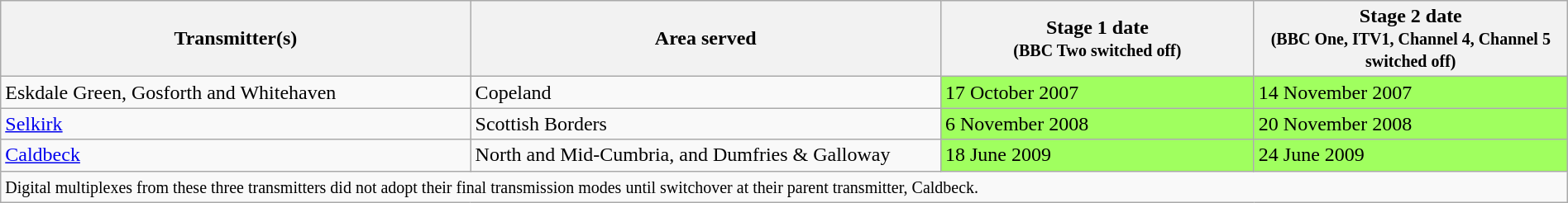<table class="wikitable" width=100%>
<tr>
<th width="30%">Transmitter(s)</th>
<th width="30%">Area served</th>
<th width="20%">Stage 1 date<br> <small>(BBC Two switched off)</small></th>
<th width="20%">Stage 2 date<br> <small>(BBC One, ITV1, Channel 4, Channel 5 switched off)</small></th>
</tr>
<tr>
<td>Eskdale Green, Gosforth and Whitehaven</td>
<td>Copeland</td>
<td bgcolor=#A0FF5F>17 October 2007</td>
<td bgcolor=#A0FF5F>14 November 2007</td>
</tr>
<tr>
<td><a href='#'>Selkirk</a> </td>
<td>Scottish Borders</td>
<td bgcolor=#A0FF5F>6 November 2008</td>
<td bgcolor=#A0FF5F>20 November 2008</td>
</tr>
<tr>
<td><a href='#'>Caldbeck</a></td>
<td>North and Mid-Cumbria, and Dumfries & Galloway</td>
<td bgcolor=#A0FF5F>18 June 2009</td>
<td bgcolor=#A0FF5F>24 June 2009</td>
</tr>
<tr>
<td colspan=4><small> Digital multiplexes from these three transmitters did not adopt their final transmission modes until switchover at their parent transmitter, Caldbeck.</small></td>
</tr>
</table>
